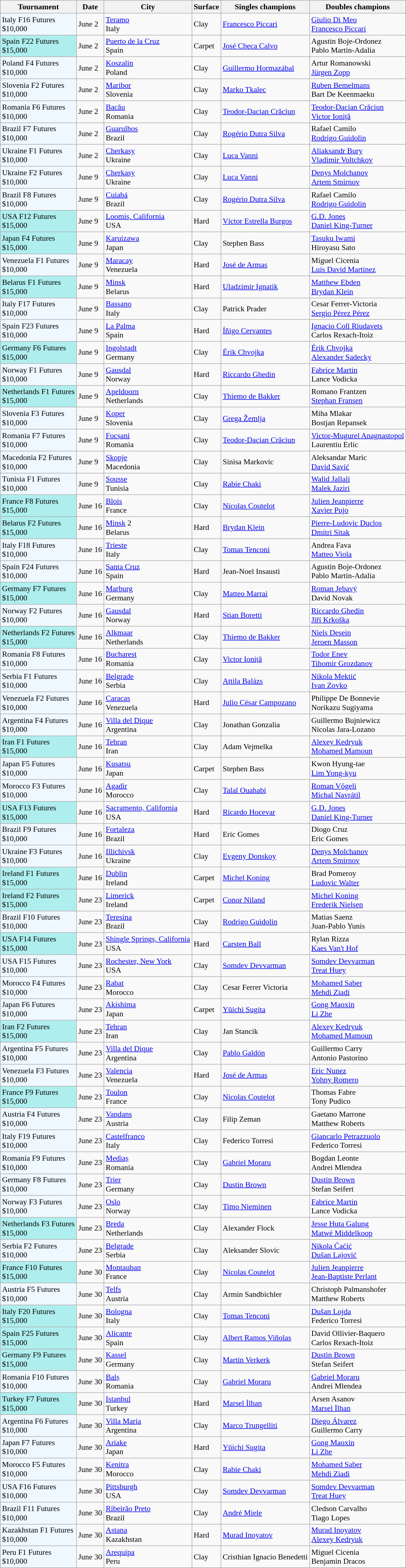<table class="sortable wikitable" style="font-size:90%">
<tr>
<th>Tournament</th>
<th>Date</th>
<th>City</th>
<th>Surface</th>
<th>Singles champions</th>
<th>Doubles champions</th>
</tr>
<tr>
<td style="background:#f0f8ff;">Italy F16 Futures<br>$10,000</td>
<td>June 2</td>
<td><a href='#'>Teramo</a><br>Italy</td>
<td>Clay</td>
<td> <a href='#'>Francesco Piccari</a></td>
<td> <a href='#'>Giulio Di Meo</a><br> <a href='#'>Francesco Piccari</a></td>
</tr>
<tr>
<td style="background:#afeeee;">Spain F22 Futures<br>$15,000</td>
<td>June 2</td>
<td><a href='#'>Puerto de la Cruz</a><br>Spain</td>
<td>Carpet</td>
<td> <a href='#'>José Checa Calvo</a></td>
<td> Agustin Boje-Ordonez<br> Pablo Martin-Adalia</td>
</tr>
<tr>
<td style="background:#f0f8ff;">Poland F4 Futures<br>$10,000</td>
<td>June 2</td>
<td><a href='#'>Koszalin</a><br>Poland</td>
<td>Clay</td>
<td> <a href='#'>Guillermo Hormazábal</a></td>
<td> Artur Romanowski<br> <a href='#'>Jürgen Zopp</a></td>
</tr>
<tr>
<td style="background:#f0f8ff;">Slovenia F2 Futures<br>$10,000</td>
<td>June 2</td>
<td><a href='#'>Maribor</a><br>Slovenia</td>
<td>Clay</td>
<td> <a href='#'>Marko Tkalec</a></td>
<td> <a href='#'>Ruben Bemelmans</a><br> Bart De Keenmaeku</td>
</tr>
<tr>
<td style="background:#f0f8ff;">Romania F6 Futures<br>$10,000</td>
<td>June 2</td>
<td><a href='#'>Bacău</a><br>Romania</td>
<td>Clay</td>
<td> <a href='#'>Teodor-Dacian Crăciun</a></td>
<td> <a href='#'>Teodor-Dacian Crăciun</a><br> <a href='#'>Victor Ioniță</a></td>
</tr>
<tr>
<td style="background:#f0f8ff;">Brazil F7 Futures<br>$10,000</td>
<td>June 2</td>
<td><a href='#'>Guarulhos</a><br>Brazil</td>
<td>Clay</td>
<td> <a href='#'>Rogério Dutra Silva</a></td>
<td> Rafael Camilo<br> <a href='#'>Rodrigo Guidolin</a></td>
</tr>
<tr>
<td style="background:#f0f8ff;">Ukraine F1 Futures<br>$10,000</td>
<td>June 2</td>
<td><a href='#'>Cherkasy</a><br>Ukraine</td>
<td>Clay</td>
<td> <a href='#'>Luca Vanni</a></td>
<td> <a href='#'>Aliaksandr Bury</a><br> <a href='#'>Vladimir Voltchkov</a></td>
</tr>
<tr>
<td style="background:#f0f8ff;">Ukraine F2 Futures<br>$10,000</td>
<td>June 9</td>
<td><a href='#'>Cherkasy</a><br>Ukraine</td>
<td>Clay</td>
<td> <a href='#'>Luca Vanni</a></td>
<td> <a href='#'>Denys Molchanov</a><br> <a href='#'>Artem Smirnov</a></td>
</tr>
<tr>
<td style="background:#f0f8ff;">Brazil F8 Futures<br>$10,000</td>
<td>June 9</td>
<td><a href='#'>Cuiabá</a><br>Brazil</td>
<td>Clay</td>
<td> <a href='#'>Rogério Dutra Silva</a></td>
<td> Rafael Camilo<br> <a href='#'>Rodrigo Guidolin</a></td>
</tr>
<tr>
<td style="background:#afeeee;">USA F12 Futures<br>$15,000</td>
<td>June 9</td>
<td><a href='#'>Loomis, California</a><br>USA</td>
<td>Hard</td>
<td> <a href='#'>Víctor Estrella Burgos</a></td>
<td> <a href='#'>G.D. Jones</a><br> <a href='#'>Daniel King-Turner</a></td>
</tr>
<tr>
<td style="background:#afeeee;">Japan F4 Futures<br>$15,000</td>
<td>June 9</td>
<td><a href='#'>Karuizawa</a><br>Japan</td>
<td>Clay</td>
<td> Stephen Bass</td>
<td> <a href='#'>Tasuku Iwami</a><br> Hiroyasu Sato</td>
</tr>
<tr>
<td style="background:#f0f8ff;">Venezuela F1 Futures<br>$10,000</td>
<td>June 9</td>
<td><a href='#'>Maracay</a><br>Venezuela</td>
<td>Hard</td>
<td> <a href='#'>José de Armas</a></td>
<td> Miguel Cicenia<br> <a href='#'>Luis David Martínez</a></td>
</tr>
<tr>
<td style="background:#afeeee;">Belarus F1 Futures<br>$15,000</td>
<td>June 9</td>
<td><a href='#'>Minsk</a><br>Belarus</td>
<td>Hard</td>
<td> <a href='#'>Uladzimir Ignatik</a></td>
<td> <a href='#'>Matthew Ebden</a><br> <a href='#'>Brydan Klein</a></td>
</tr>
<tr>
<td style="background:#f0f8ff;">Italy F17 Futures<br>$10,000</td>
<td>June 9</td>
<td><a href='#'>Bassano</a><br>Italy</td>
<td>Clay</td>
<td> Patrick Prader</td>
<td> Cesar Ferrer-Victoria<br> <a href='#'>Sergio Pérez Pérez</a></td>
</tr>
<tr>
<td style="background:#f0f8ff;">Spain F23 Futures<br>$10,000</td>
<td>June 9</td>
<td><a href='#'>La Palma</a><br>Spain</td>
<td>Hard</td>
<td> <a href='#'>Íñigo Cervantes</a></td>
<td> <a href='#'>Ignacio Coll Riudavets</a><br> Carlos Rexach-Itoiz</td>
</tr>
<tr>
<td style="background:#afeeee;">Germany F6 Futures<br>$15,000</td>
<td>June 9</td>
<td><a href='#'>Ingolstadt</a><br>Germany</td>
<td>Clay</td>
<td> <a href='#'>Érik Chvojka</a></td>
<td> <a href='#'>Érik Chvojka</a><br> <a href='#'>Alexander Sadecky</a></td>
</tr>
<tr>
<td style="background:#f0f8ff;">Norway F1 Futures<br>$10,000</td>
<td>June 9</td>
<td><a href='#'>Gausdal</a><br>Norway</td>
<td>Hard</td>
<td> <a href='#'>Riccardo Ghedin</a></td>
<td> <a href='#'>Fabrice Martin</a><br> Lance Vodicka</td>
</tr>
<tr>
<td style="background:#afeeee;">Netherlands F1 Futures<br>$15,000</td>
<td>June 9</td>
<td><a href='#'>Apeldoorn</a><br>Netherlands</td>
<td>Clay</td>
<td> <a href='#'>Thiemo de Bakker</a></td>
<td> Romano Frantzen<br> <a href='#'>Stephan Fransen</a></td>
</tr>
<tr>
<td style="background:#f0f8ff;">Slovenia F3 Futures<br>$10,000</td>
<td>June 9</td>
<td><a href='#'>Koper</a><br>Slovenia</td>
<td>Clay</td>
<td> <a href='#'>Grega Žemlja</a></td>
<td> Miha Mlakar<br> Bostjan Repansek</td>
</tr>
<tr>
<td style="background:#f0f8ff;">Romania F7 Futures<br>$10,000</td>
<td>June 9</td>
<td><a href='#'>Focșani</a><br>Romania</td>
<td>Clay</td>
<td> <a href='#'>Teodor-Dacian Crăciun</a></td>
<td> <a href='#'>Victor-Mugurel Anagnastopol</a><br> Laurentiu Erlic</td>
</tr>
<tr>
<td style="background:#f0f8ff;">Macedonia F2 Futures<br>$10,000</td>
<td>June 9</td>
<td><a href='#'>Skopje</a><br>Macedonia</td>
<td>Clay</td>
<td> Sinisa Markovic</td>
<td> Aleksandar Maric<br> <a href='#'>David Savić</a></td>
</tr>
<tr>
<td style="background:#f0f8ff;">Tunisia F1 Futures<br>$10,000</td>
<td>June 9</td>
<td><a href='#'>Sousse</a><br>Tunisia</td>
<td>Clay</td>
<td> <a href='#'>Rabie Chaki</a></td>
<td> <a href='#'>Walid Jallali</a><br> <a href='#'>Malek Jaziri</a></td>
</tr>
<tr>
<td style="background:#afeeee;">France F8 Futures<br>$15,000</td>
<td>June 16</td>
<td><a href='#'>Blois</a><br>France</td>
<td>Clay</td>
<td> <a href='#'>Nicolas Coutelot</a></td>
<td> <a href='#'>Julien Jeanpierre</a><br> <a href='#'>Xavier Pujo</a></td>
</tr>
<tr>
<td style="background:#afeeee;">Belarus F2 Futures<br>$15,000</td>
<td>June 16</td>
<td><a href='#'>Minsk</a> 2<br>Belarus</td>
<td>Hard</td>
<td> <a href='#'>Brydan Klein</a></td>
<td> <a href='#'>Pierre-Ludovic Duclos</a><br> <a href='#'>Dmitri Sitak</a></td>
</tr>
<tr>
<td style="background:#f0f8ff;">Italy F18 Futures<br>$10,000</td>
<td>June 16</td>
<td><a href='#'>Trieste</a><br>Italy</td>
<td>Clay</td>
<td> <a href='#'>Tomas Tenconi</a></td>
<td> Andrea Fava<br> <a href='#'>Matteo Viola</a></td>
</tr>
<tr>
<td style="background:#f0f8ff;">Spain F24 Futures<br>$10,000</td>
<td>June 16</td>
<td><a href='#'>Santa Cruz</a><br>Spain</td>
<td>Hard</td>
<td> Jean-Noel Insausti</td>
<td> Agustin Boje-Ordonez<br> Pablo Martin-Adalia</td>
</tr>
<tr>
<td style="background:#afeeee;">Germany F7 Futures<br>$15,000</td>
<td>June 16</td>
<td><a href='#'>Marburg</a><br>Germany</td>
<td>Clay</td>
<td> <a href='#'>Matteo Marrai</a></td>
<td> <a href='#'>Roman Jebavý</a><br> David Novak</td>
</tr>
<tr>
<td style="background:#f0f8ff;">Norway F2 Futures<br>$10,000</td>
<td>June 16</td>
<td><a href='#'>Gausdal</a><br>Norway</td>
<td>Hard</td>
<td> <a href='#'>Stian Boretti</a></td>
<td> <a href='#'>Riccardo Ghedin</a><br> <a href='#'>Jiří Krkoška</a></td>
</tr>
<tr>
<td style="background:#afeeee;">Netherlands F2 Futures<br>$15,000</td>
<td>June 16</td>
<td><a href='#'>Alkmaar</a><br>Netherlands</td>
<td>Clay</td>
<td> <a href='#'>Thiemo de Bakker</a></td>
<td> <a href='#'>Niels Desein</a><br> <a href='#'>Jeroen Masson</a></td>
</tr>
<tr>
<td style="background:#f0f8ff;">Romania F8 Futures<br>$10,000</td>
<td>June 16</td>
<td><a href='#'>Bucharest</a><br>Romania</td>
<td>Clay</td>
<td> <a href='#'>Victor Ioniță</a></td>
<td> <a href='#'>Todor Enev</a><br> <a href='#'>Tihomir Grozdanov</a></td>
</tr>
<tr>
<td style="background:#f0f8ff;">Serbia F1 Futures<br>$10,000</td>
<td>June 16</td>
<td><a href='#'>Belgrade</a><br>Serbia</td>
<td>Clay</td>
<td> <a href='#'>Attila Balázs</a></td>
<td> <a href='#'>Nikola Mektić</a><br> <a href='#'>Ivan Zovko</a></td>
</tr>
<tr>
<td style="background:#f0f8ff;">Venezuela F2 Futures<br>$10,000</td>
<td>June 16</td>
<td><a href='#'>Caracas</a><br>Venezuela</td>
<td>Hard</td>
<td> <a href='#'>Julio César Campozano</a></td>
<td> Philippe De Bonnevie<br> Norikazu Sugiyama</td>
</tr>
<tr>
<td style="background:#f0f8ff;">Argentina F4 Futures<br>$10,000</td>
<td>June 16</td>
<td><a href='#'>Villa del Dique</a><br>Argentina</td>
<td>Clay</td>
<td> Jonathan Gonzalia</td>
<td> Guillermo Bujniewicz<br> Nicolas Jara-Lozano</td>
</tr>
<tr>
<td style="background:#afeeee;">Iran F1 Futures<br>$15,000</td>
<td>June 16</td>
<td><a href='#'>Tehran</a><br>Iran</td>
<td>Clay</td>
<td> Adam Vejmelka</td>
<td> <a href='#'>Alexey Kedryuk</a><br> <a href='#'>Mohamed Mamoun</a></td>
</tr>
<tr>
<td style="background:#f0f8ff;">Japan F5 Futures<br>$10,000</td>
<td>June 16</td>
<td><a href='#'>Kusatsu</a><br>Japan</td>
<td>Carpet</td>
<td> Stephen Bass</td>
<td> Kwon Hyung-tae<br> <a href='#'>Lim Yong-kyu</a></td>
</tr>
<tr>
<td style="background:#f0f8ff;">Morocco F3 Futures<br>$10,000</td>
<td>June 16</td>
<td><a href='#'>Agadir</a><br>Morocco</td>
<td>Clay</td>
<td> <a href='#'>Talal Ouahabi</a></td>
<td> <a href='#'>Roman Vögeli</a><br> <a href='#'>Michal Navrátil</a></td>
</tr>
<tr>
<td style="background:#afeeee;">USA F13 Futures<br>$15,000</td>
<td>June 16</td>
<td><a href='#'>Sacramento, California</a><br>USA</td>
<td>Hard</td>
<td> <a href='#'>Ricardo Hocevar</a></td>
<td> <a href='#'>G.D. Jones</a><br> <a href='#'>Daniel King-Turner</a></td>
</tr>
<tr>
<td style="background:#f0f8ff;">Brazil F9 Futures<br>$10,000</td>
<td>June 16</td>
<td><a href='#'>Fortaleza</a><br>Brazil</td>
<td>Hard</td>
<td> Eric Gomes</td>
<td> Diogo Cruz<br> Eric Gomes</td>
</tr>
<tr>
<td style="background:#f0f8ff;">Ukraine F3 Futures<br>$10,000</td>
<td>June 16</td>
<td><a href='#'>Illichivsk</a><br>Ukraine</td>
<td>Clay</td>
<td> <a href='#'>Evgeny Donskoy</a></td>
<td> <a href='#'>Denys Molchanov</a><br> <a href='#'>Artem Smirnov</a></td>
</tr>
<tr>
<td style="background:#afeeee;">Ireland F1 Futures<br>$15,000</td>
<td>June 16</td>
<td><a href='#'>Dublin</a><br>Ireland</td>
<td>Carpet</td>
<td> <a href='#'>Michel Koning</a></td>
<td> Brad Pomeroy<br> <a href='#'>Ludovic Walter</a></td>
</tr>
<tr>
<td style="background:#afeeee;">Ireland F2 Futures<br>$15,000</td>
<td>June 23</td>
<td><a href='#'>Limerick</a><br>Ireland</td>
<td>Carpet</td>
<td> <a href='#'>Conor Niland</a></td>
<td> <a href='#'>Michel Koning</a><br> <a href='#'>Frederik Nielsen</a></td>
</tr>
<tr>
<td style="background:#f0f8ff;">Brazil F10 Futures<br>$10,000</td>
<td>June 23</td>
<td><a href='#'>Teresina</a><br>Brazil</td>
<td>Clay</td>
<td> <a href='#'>Rodrigo Guidolin</a></td>
<td> Matias Saenz<br> Juan-Pablo Yunis</td>
</tr>
<tr>
<td style="background:#afeeee;">USA F14 Futures<br>$15,000</td>
<td>June 23</td>
<td><a href='#'>Shingle Springs, California</a><br>USA</td>
<td>Hard</td>
<td> <a href='#'>Carsten Ball</a></td>
<td> Rylan Rizza<br> <a href='#'>Kaes Van't Hof</a></td>
</tr>
<tr>
<td style="background:#f0f8ff;">USA F15 Futures<br>$10,000</td>
<td>June 23</td>
<td><a href='#'>Rochester, New York</a><br>USA</td>
<td>Clay</td>
<td> <a href='#'>Somdev Devvarman</a></td>
<td> <a href='#'>Somdev Devvarman</a><br> <a href='#'>Treat Huey</a></td>
</tr>
<tr>
<td style="background:#f0f8ff;">Morocco F4 Futures<br>$10,000</td>
<td>June 23</td>
<td><a href='#'>Rabat</a><br>Morocco</td>
<td>Clay</td>
<td> Cesar Ferrer Victoria</td>
<td> <a href='#'>Mohamed Saber</a><br> <a href='#'>Mehdi Ziadi</a></td>
</tr>
<tr>
<td style="background:#f0f8ff;">Japan F6 Futures<br>$10,000</td>
<td>June 23</td>
<td><a href='#'>Akishima</a><br>Japan</td>
<td>Carpet</td>
<td> <a href='#'>Yūichi Sugita</a></td>
<td> <a href='#'>Gong Maoxin</a><br> <a href='#'>Li Zhe</a></td>
</tr>
<tr>
<td style="background:#afeeee;">Iran F2 Futures<br>$15,000</td>
<td>June 23</td>
<td><a href='#'>Tehran</a><br>Iran</td>
<td>Clay</td>
<td> Jan Stancik</td>
<td> <a href='#'>Alexey Kedryuk</a><br> <a href='#'>Mohamed Mamoun</a></td>
</tr>
<tr>
<td style="background:#f0f8ff;">Argentina F5 Futures<br>$10,000</td>
<td>June 23</td>
<td><a href='#'>Villa del Dique</a><br>Argentina</td>
<td>Clay</td>
<td> <a href='#'>Pablo Galdón</a></td>
<td> Guillermo Carry<br> Antonio Pastorino</td>
</tr>
<tr>
<td style="background:#f0f8ff;">Venezuela F3 Futures<br>$10,000</td>
<td>June 23</td>
<td><a href='#'>Valencia</a><br>Venezuela</td>
<td>Hard</td>
<td> <a href='#'>José de Armas</a></td>
<td> <a href='#'>Eric Nunez</a><br> <a href='#'>Yohny Romero</a></td>
</tr>
<tr>
<td style="background:#afeeee;">France F9 Futures<br>$15,000</td>
<td>June 23</td>
<td><a href='#'>Toulon</a><br>France</td>
<td>Clay</td>
<td> <a href='#'>Nicolas Coutelot</a></td>
<td> Thomas Fabre<br> Tony Pudico</td>
</tr>
<tr>
<td style="background:#f0f8ff;">Austria F4 Futures<br>$10,000</td>
<td>June 23</td>
<td><a href='#'>Vandans</a><br>Austria</td>
<td>Clay</td>
<td> Filip Zeman</td>
<td> Gaetano Marrone<br> Matthew Roberts</td>
</tr>
<tr>
<td style="background:#f0f8ff;">Italy F19 Futures<br>$10,000</td>
<td>June 23</td>
<td><a href='#'>Castelfranco</a><br>Italy</td>
<td>Clay</td>
<td> Federico Torresi</td>
<td> <a href='#'>Giancarlo Petrazzuolo</a><br> Federico Torresi</td>
</tr>
<tr>
<td style="background:#f0f8ff;">Romania F9 Futures<br>$10,000</td>
<td>June 23</td>
<td><a href='#'>Mediaș</a><br>Romania</td>
<td>Clay</td>
<td> <a href='#'>Gabriel Moraru</a></td>
<td> Bogdan Leonte<br> Andrei Mlendea</td>
</tr>
<tr>
<td style="background:#f0f8ff;">Germany F8 Futures<br>$10,000</td>
<td>June 23</td>
<td><a href='#'>Trier</a><br>Germany</td>
<td>Clay</td>
<td> <a href='#'>Dustin Brown</a></td>
<td> <a href='#'>Dustin Brown</a><br> Stefan Seifert</td>
</tr>
<tr>
<td style="background:#f0f8ff;">Norway F3 Futures<br>$10,000</td>
<td>June 23</td>
<td><a href='#'>Oslo</a><br>Norway</td>
<td>Clay</td>
<td> <a href='#'>Timo Nieminen</a></td>
<td> <a href='#'>Fabrice Martin</a><br> Lance Vodicka</td>
</tr>
<tr>
<td style="background:#afeeee;">Netherlands F3 Futures<br>$15,000</td>
<td>June 23</td>
<td><a href='#'>Breda</a><br>Netherlands</td>
<td>Clay</td>
<td> Alexander Flock</td>
<td> <a href='#'>Jesse Huta Galung</a><br> <a href='#'>Matwé Middelkoop</a></td>
</tr>
<tr>
<td style="background:#f0f8ff;">Serbia F2 Futures<br>$10,000</td>
<td>June 23</td>
<td><a href='#'>Belgrade</a><br>Serbia</td>
<td>Clay</td>
<td> Aleksander Slovic</td>
<td> <a href='#'>Nikola Ćaćić</a><br> <a href='#'>Dušan Lajović</a></td>
</tr>
<tr>
<td style="background:#afeeee;">France F10 Futures<br>$15,000</td>
<td>June 30</td>
<td><a href='#'>Montauban</a><br>France</td>
<td>Clay</td>
<td> <a href='#'>Nicolas Coutelot</a></td>
<td> <a href='#'>Julien Jeanpierre</a><br> <a href='#'>Jean-Baptiste Perlant</a></td>
</tr>
<tr>
<td style="background:#f0f8ff;">Austria F5 Futures<br>$10,000</td>
<td>June 30</td>
<td><a href='#'>Telfs</a><br>Austria</td>
<td>Clay</td>
<td> Armin Sandbichler</td>
<td> Christoph Palmanshofer<br> Matthew Roberts</td>
</tr>
<tr>
<td style="background:#afeeee;">Italy F20 Futures<br>$15,000</td>
<td>June 30</td>
<td><a href='#'>Bologna</a><br>Italy</td>
<td>Clay</td>
<td> <a href='#'>Tomas Tenconi</a></td>
<td> <a href='#'>Dušan Lojda</a><br> Federico Torresi</td>
</tr>
<tr>
<td style="background:#afeeee;">Spain F25 Futures<br>$15,000</td>
<td>June 30</td>
<td><a href='#'>Alicante</a><br>Spain</td>
<td>Clay</td>
<td> <a href='#'>Albert Ramos Viñolas</a></td>
<td> David Ollivier-Baquero<br> Carlos Rexach-Itoiz</td>
</tr>
<tr>
<td style="background:#afeeee;">Germany F9 Futures<br>$15,000</td>
<td>June 30</td>
<td><a href='#'>Kassel</a><br>Germany</td>
<td>Clay</td>
<td> <a href='#'>Martin Verkerk</a></td>
<td> <a href='#'>Dustin Brown</a><br> Stefan Seifert</td>
</tr>
<tr>
<td style="background:#f0f8ff;">Romania F10 Futures<br>$10,000</td>
<td>June 30</td>
<td><a href='#'>Balș</a><br>Romania</td>
<td>Clay</td>
<td> <a href='#'>Gabriel Moraru</a></td>
<td> <a href='#'>Gabriel Moraru</a><br> Andrei Mlendea</td>
</tr>
<tr>
<td style="background:#afeeee;">Turkey F7 Futures<br>$15,000</td>
<td>June 30</td>
<td><a href='#'>Istanbul</a><br>Turkey</td>
<td>Hard</td>
<td> <a href='#'>Marsel İlhan</a></td>
<td> Arsen Asanov<br> <a href='#'>Marsel İlhan</a></td>
</tr>
<tr>
<td style="background:#f0f8ff;">Argentina F6 Futures<br>$10,000</td>
<td>June 30</td>
<td><a href='#'>Villa María</a><br>Argentina</td>
<td>Clay</td>
<td> <a href='#'>Marco Trungelliti</a></td>
<td> <a href='#'>Diego Álvarez</a><br> Guillermo Carry</td>
</tr>
<tr>
<td style="background:#f0f8ff;">Japan F7 Futures<br>$10,000</td>
<td>June 30</td>
<td><a href='#'>Ariake</a><br>Japan</td>
<td>Hard</td>
<td> <a href='#'>Yūichi Sugita</a></td>
<td> <a href='#'>Gong Maoxin</a><br> <a href='#'>Li Zhe</a></td>
</tr>
<tr>
<td style="background:#f0f8ff;">Morocco F5 Futures<br>$10,000</td>
<td>June 30</td>
<td><a href='#'>Kenitra</a><br>Morocco</td>
<td>Clay</td>
<td> <a href='#'>Rabie Chaki</a></td>
<td> <a href='#'>Mohamed Saber</a><br> <a href='#'>Mehdi Ziadi</a></td>
</tr>
<tr>
<td style="background:#f0f8ff;">USA F16 Futures<br>$10,000</td>
<td>June 30</td>
<td><a href='#'>Pittsburgh</a><br>USA</td>
<td>Clay</td>
<td> <a href='#'>Somdev Devvarman</a></td>
<td> <a href='#'>Somdev Devvarman</a><br> <a href='#'>Treat Huey</a></td>
</tr>
<tr>
<td style="background:#f0f8ff;">Brazil F11 Futures<br>$10,000</td>
<td>June 30</td>
<td><a href='#'>Ribeirão Preto</a><br>Brazil</td>
<td>Clay</td>
<td> <a href='#'>André Miele</a></td>
<td> Cledson Carvalho<br> Tiago Lopes</td>
</tr>
<tr>
<td style="background:#f0f8ff;">Kazakhstan F1 Futures<br>$10,000</td>
<td>June 30</td>
<td><a href='#'>Astana</a><br>Kazakhstan</td>
<td>Hard</td>
<td> <a href='#'>Murad Inoyatov</a></td>
<td> <a href='#'>Murad Inoyatov</a><br> <a href='#'>Alexey Kedryuk</a></td>
</tr>
<tr>
<td style="background:#f0f8ff;">Peru F1 Futures<br>$10,000</td>
<td>June 30</td>
<td><a href='#'>Arequipa</a><br>Peru</td>
<td>Clay</td>
<td> Cristhian Ignacio Benedetti</td>
<td> Miguel Cicenia<br> Benjamin Dracos</td>
</tr>
</table>
